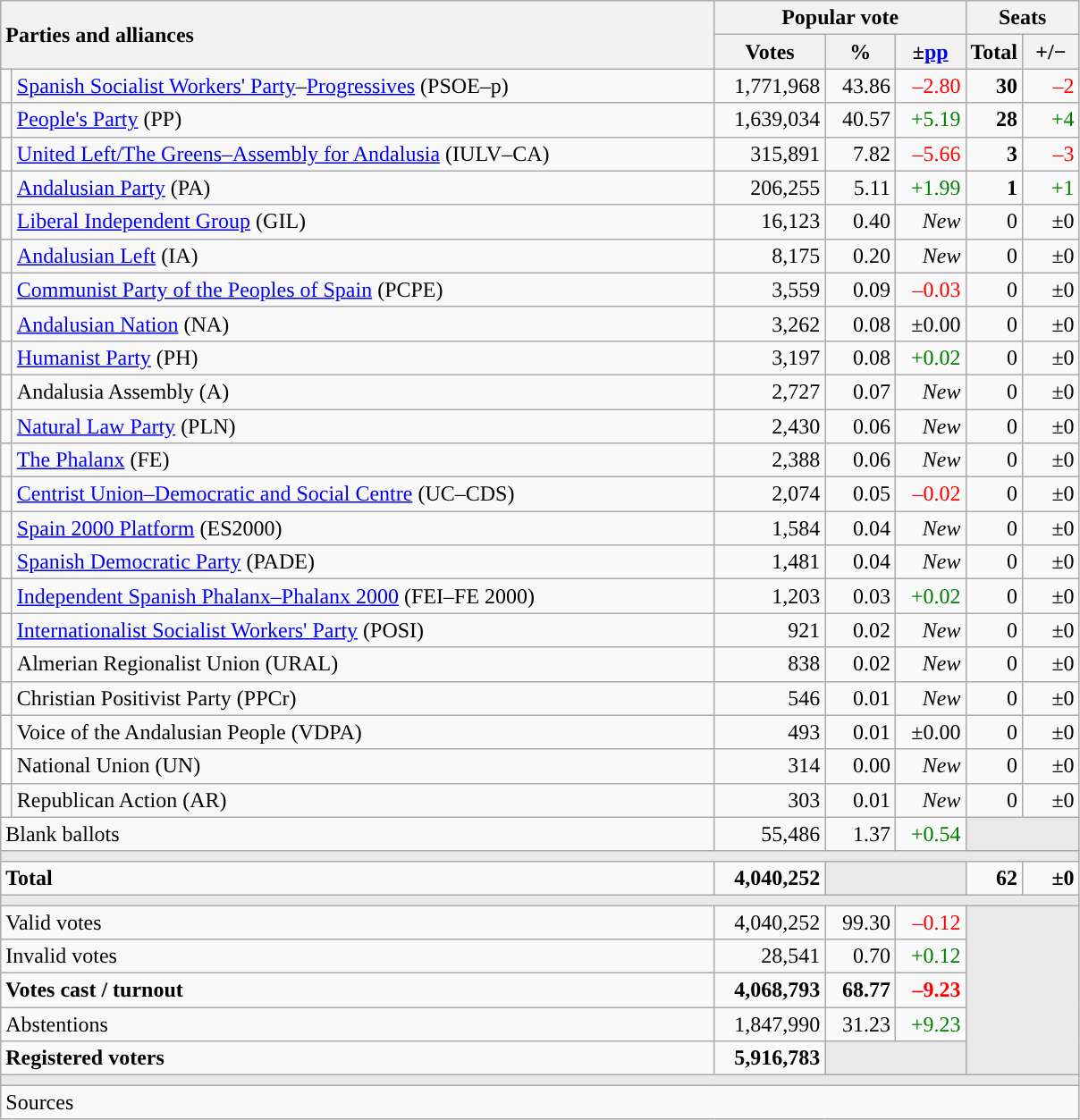<table class="wikitable" style="text-align:right;">
<tr>
<th style="text-align:left;" rowspan="2" colspan="2" width="525">Parties and alliances</th>
<th colspan="3">Popular vote</th>
<th colspan="2">Seats</th>
</tr>
<tr>
<th width="75">Votes</th>
<th width="45">%</th>
<th width="45">±<a href='#'>pp</a></th>
<th width="35">Total</th>
<th width="35">+/−</th>
</tr>
<tr>
<td width="1" style="color:inherit;background:"></td>
<td align="left"><a href='#'>Spanish Socialist Workers' Party</a>–<a href='#'>Progressives</a> (PSOE–p)</td>
<td>1,771,968</td>
<td>43.86</td>
<td style="color:red;">–2.80</td>
<td><strong>30</strong></td>
<td style="color:red;">–2</td>
</tr>
<tr>
<td style="color:inherit;background:"></td>
<td align="left"><a href='#'>People's Party</a> (PP)</td>
<td>1,639,034</td>
<td>40.57</td>
<td style="color:green;">+5.19</td>
<td><strong>28</strong></td>
<td style="color:green;">+4</td>
</tr>
<tr>
<td style="color:inherit;background:"></td>
<td align="left"><a href='#'>United Left/The Greens–Assembly for Andalusia</a> (IULV–CA)</td>
<td>315,891</td>
<td>7.82</td>
<td style="color:red;">–5.66</td>
<td><strong>3</strong></td>
<td style="color:red;">–3</td>
</tr>
<tr>
<td style="color:inherit;background:"></td>
<td align="left"><a href='#'>Andalusian Party</a> (PA)</td>
<td>206,255</td>
<td>5.11</td>
<td style="color:green;">+1.99</td>
<td><strong>1</strong></td>
<td style="color:green;">+1</td>
</tr>
<tr>
<td style="color:inherit;background:"></td>
<td align="left"><a href='#'>Liberal Independent Group</a> (GIL)</td>
<td>16,123</td>
<td>0.40</td>
<td><em>New</em></td>
<td>0</td>
<td>±0</td>
</tr>
<tr>
<td style="color:inherit;background:"></td>
<td align="left"><a href='#'>Andalusian Left</a> (IA)</td>
<td>8,175</td>
<td>0.20</td>
<td><em>New</em></td>
<td>0</td>
<td>±0</td>
</tr>
<tr>
<td style="color:inherit;background:"></td>
<td align="left"><a href='#'>Communist Party of the Peoples of Spain</a> (PCPE)</td>
<td>3,559</td>
<td>0.09</td>
<td style="color:red;">–0.03</td>
<td>0</td>
<td>±0</td>
</tr>
<tr>
<td style="color:inherit;background:"></td>
<td align="left"><a href='#'>Andalusian Nation</a> (NA)</td>
<td>3,262</td>
<td>0.08</td>
<td>±0.00</td>
<td>0</td>
<td>±0</td>
</tr>
<tr>
<td style="color:inherit;background:"></td>
<td align="left"><a href='#'>Humanist Party</a> (PH)</td>
<td>3,197</td>
<td>0.08</td>
<td style="color:green;">+0.02</td>
<td>0</td>
<td>±0</td>
</tr>
<tr>
<td style="color:inherit;background:"></td>
<td align="left">Andalusia Assembly (A)</td>
<td>2,727</td>
<td>0.07</td>
<td><em>New</em></td>
<td>0</td>
<td>±0</td>
</tr>
<tr>
<td style="color:inherit;background:"></td>
<td align="left"><a href='#'>Natural Law Party</a> (PLN)</td>
<td>2,430</td>
<td>0.06</td>
<td><em>New</em></td>
<td>0</td>
<td>±0</td>
</tr>
<tr>
<td style="color:inherit;background:"></td>
<td align="left"><a href='#'>The Phalanx</a> (FE)</td>
<td>2,388</td>
<td>0.06</td>
<td><em>New</em></td>
<td>0</td>
<td>±0</td>
</tr>
<tr>
<td style="color:inherit;background:"></td>
<td align="left"><a href='#'>Centrist Union–Democratic and Social Centre</a> (UC–CDS)</td>
<td>2,074</td>
<td>0.05</td>
<td style="color:red;">–0.02</td>
<td>0</td>
<td>±0</td>
</tr>
<tr>
<td style="color:inherit;background:"></td>
<td align="left"><a href='#'>Spain 2000 Platform</a> (ES2000)</td>
<td>1,584</td>
<td>0.04</td>
<td><em>New</em></td>
<td>0</td>
<td>±0</td>
</tr>
<tr>
<td style="color:inherit;background:"></td>
<td align="left"><a href='#'>Spanish Democratic Party</a> (PADE)</td>
<td>1,481</td>
<td>0.04</td>
<td><em>New</em></td>
<td>0</td>
<td>±0</td>
</tr>
<tr>
<td style="color:inherit;background:"></td>
<td align="left"><a href='#'>Independent Spanish Phalanx–Phalanx 2000</a> (FEI–FE 2000)</td>
<td>1,203</td>
<td>0.03</td>
<td style="color:green;">+0.02</td>
<td>0</td>
<td>±0</td>
</tr>
<tr>
<td style="color:inherit;background:"></td>
<td align="left"><a href='#'>Internationalist Socialist Workers' Party</a> (POSI)</td>
<td>921</td>
<td>0.02</td>
<td><em>New</em></td>
<td>0</td>
<td>±0</td>
</tr>
<tr>
<td style="color:inherit;background:"></td>
<td align="left">Almerian Regionalist Union (URAL)</td>
<td>838</td>
<td>0.02</td>
<td><em>New</em></td>
<td>0</td>
<td>±0</td>
</tr>
<tr>
<td style="color:inherit;background:"></td>
<td align="left">Christian Positivist Party (PPCr)</td>
<td>546</td>
<td>0.01</td>
<td><em>New</em></td>
<td>0</td>
<td>±0</td>
</tr>
<tr>
<td style="color:inherit;background:"></td>
<td align="left">Voice of the Andalusian People (VDPA)</td>
<td>493</td>
<td>0.01</td>
<td>±0.00</td>
<td>0</td>
<td>±0</td>
</tr>
<tr>
<td bgcolor="white"></td>
<td align="left">National Union (UN)</td>
<td>314</td>
<td>0.00</td>
<td><em>New</em></td>
<td>0</td>
<td>±0</td>
</tr>
<tr>
<td style="color:inherit;background:"></td>
<td align="left">Republican Action (AR)</td>
<td>303</td>
<td>0.01</td>
<td><em>New</em></td>
<td>0</td>
<td>±0</td>
</tr>
<tr>
<td align="left" colspan="2">Blank ballots</td>
<td>55,486</td>
<td>1.37</td>
<td style="color:green;">+0.54</td>
<td bgcolor="#E9E9E9" colspan="2"></td>
</tr>
<tr>
<td colspan="7" bgcolor="#E9E9E9"></td>
</tr>
<tr style="font-weight:bold;">
<td align="left" colspan="2">Total</td>
<td>4,040,252</td>
<td bgcolor="#E9E9E9" colspan="2"></td>
<td>62</td>
<td>±0</td>
</tr>
<tr>
<td colspan="7" bgcolor="#E9E9E9"></td>
</tr>
<tr>
<td align="left" colspan="2">Valid votes</td>
<td>4,040,252</td>
<td>99.30</td>
<td style="color:red;">–0.12</td>
<td bgcolor="#E9E9E9" colspan="2" rowspan="5"></td>
</tr>
<tr>
<td align="left" colspan="2">Invalid votes</td>
<td>28,541</td>
<td>0.70</td>
<td style="color:green;">+0.12</td>
</tr>
<tr style="font-weight:bold;">
<td align="left" colspan="2">Votes cast / turnout</td>
<td>4,068,793</td>
<td>68.77</td>
<td style="color:red;">–9.23</td>
</tr>
<tr>
<td align="left" colspan="2">Abstentions</td>
<td>1,847,990</td>
<td>31.23</td>
<td style="color:green;">+9.23</td>
</tr>
<tr style="font-weight:bold;">
<td align="left" colspan="2">Registered voters</td>
<td>5,916,783</td>
<td bgcolor="#E9E9E9" colspan="2"></td>
</tr>
<tr>
<td colspan="7" bgcolor="#E9E9E9"></td>
</tr>
<tr>
<td align="left" colspan="7">Sources</td>
</tr>
</table>
